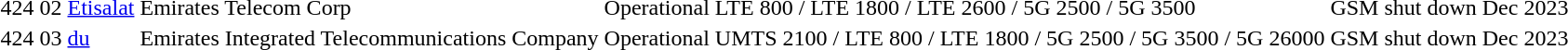<table>
<tr>
<td>424</td>
<td>02</td>
<td><a href='#'>Etisalat</a></td>
<td>Emirates Telecom Corp</td>
<td>Operational</td>
<td>LTE 800 / LTE 1800 / LTE 2600 / 5G 2500 / 5G 3500</td>
<td> GSM shut down Dec 2023</td>
</tr>
<tr>
<td>424</td>
<td>03</td>
<td><a href='#'>du</a></td>
<td>Emirates Integrated Telecommunications Company</td>
<td>Operational</td>
<td>UMTS 2100 / LTE 800 / LTE 1800 / 5G 2500 / 5G 3500 / 5G 26000</td>
<td> GSM shut down Dec 2023</td>
</tr>
</table>
